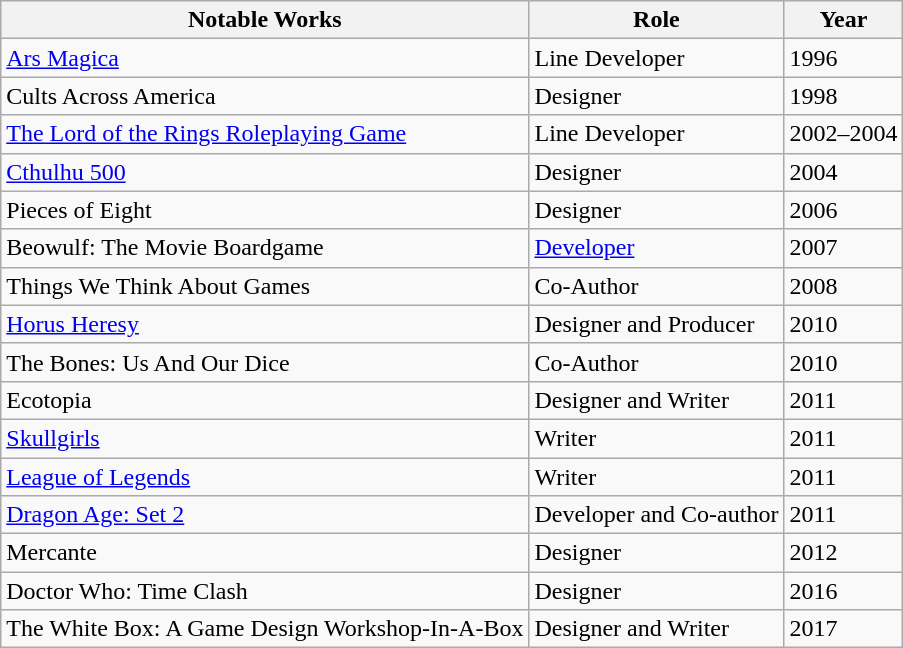<table class="wikitable">
<tr>
<th>Notable Works</th>
<th>Role</th>
<th>Year</th>
</tr>
<tr>
<td><a href='#'>Ars Magica</a></td>
<td>Line Developer</td>
<td>1996</td>
</tr>
<tr>
<td>Cults Across America</td>
<td>Designer</td>
<td>1998</td>
</tr>
<tr>
<td><a href='#'>The Lord of the Rings Roleplaying Game</a></td>
<td>Line Developer</td>
<td>2002–2004</td>
</tr>
<tr>
<td><a href='#'>Cthulhu 500</a></td>
<td>Designer</td>
<td>2004</td>
</tr>
<tr>
<td>Pieces of Eight</td>
<td>Designer</td>
<td>2006</td>
</tr>
<tr>
<td>Beowulf: The Movie Boardgame</td>
<td><a href='#'>Developer</a></td>
<td>2007</td>
</tr>
<tr>
<td>Things We Think About Games</td>
<td>Co-Author</td>
<td>2008</td>
</tr>
<tr>
<td><a href='#'>Horus Heresy</a></td>
<td>Designer and Producer</td>
<td>2010</td>
</tr>
<tr>
<td>The Bones: Us And Our Dice</td>
<td>Co-Author</td>
<td>2010</td>
</tr>
<tr>
<td>Ecotopia</td>
<td>Designer and Writer</td>
<td>2011</td>
</tr>
<tr>
<td><a href='#'>Skullgirls</a></td>
<td>Writer</td>
<td>2011</td>
</tr>
<tr>
<td><a href='#'>League of Legends</a></td>
<td>Writer</td>
<td>2011</td>
</tr>
<tr>
<td><a href='#'>Dragon Age: Set 2</a></td>
<td>Developer and Co-author</td>
<td>2011</td>
</tr>
<tr>
<td>Mercante</td>
<td>Designer</td>
<td>2012</td>
</tr>
<tr>
<td>Doctor Who: Time Clash</td>
<td>Designer</td>
<td>2016</td>
</tr>
<tr>
<td>The White Box: A Game Design Workshop-In-A-Box</td>
<td>Designer and Writer</td>
<td>2017</td>
</tr>
</table>
